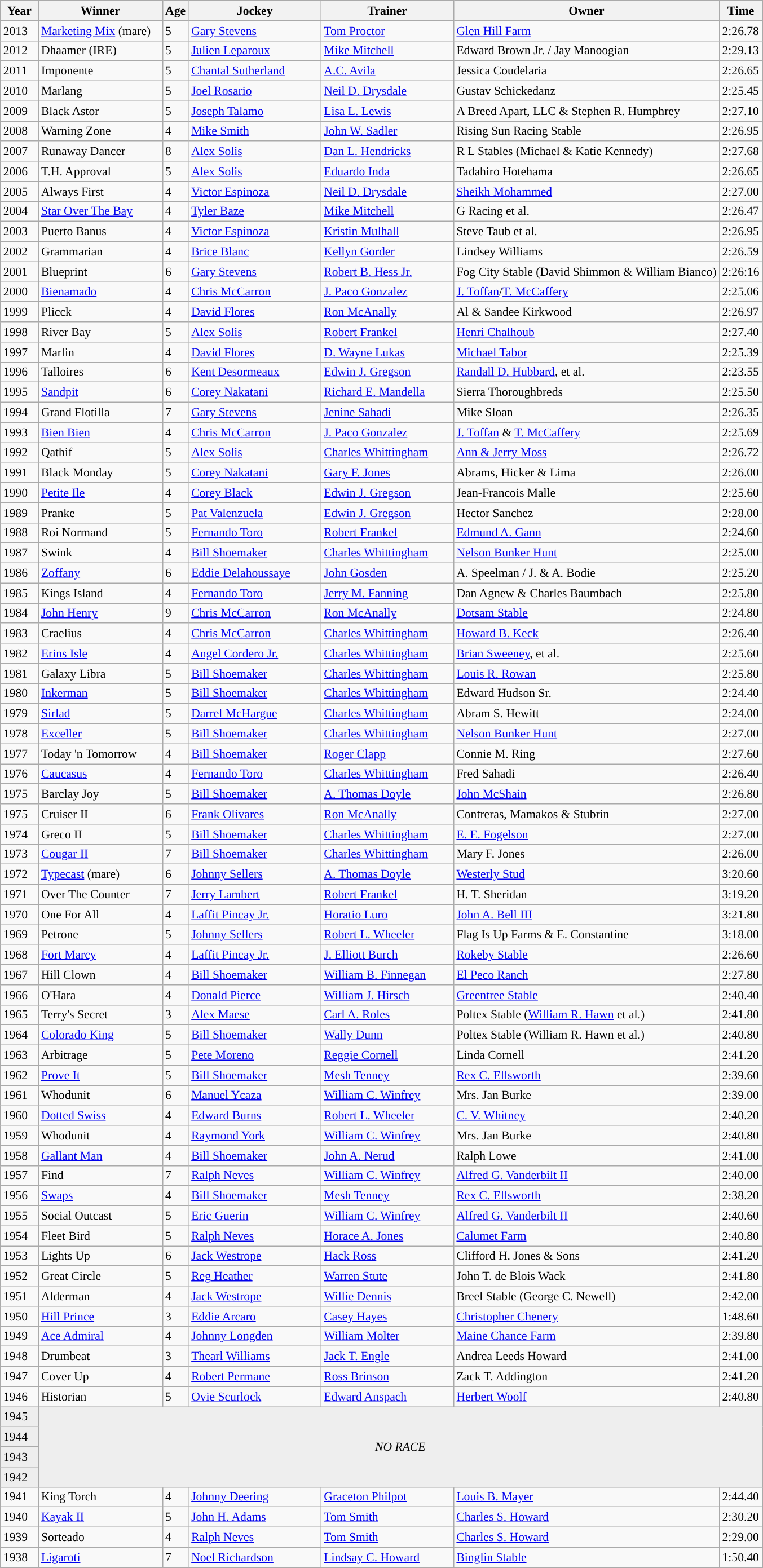<table class="wikitable sortable" style="font-size:90%">
<tr>
<th style="width:38px">Year<br></th>
<th style="width:140px">Winner<br></th>
<th>Age<br></th>
<th style="width:150px">Jockey<br></th>
<th style="width:150px">Trainer<br></th>
<th style="width:">Owner<br></th>
<th style="width:25px">Time</th>
</tr>
<tr>
<td>2013</td>
<td><a href='#'>Marketing Mix</a> (mare)</td>
<td>5</td>
<td><a href='#'>Gary Stevens</a></td>
<td><a href='#'>Tom Proctor</a></td>
<td><a href='#'>Glen Hill Farm</a></td>
<td>2:26.78</td>
</tr>
<tr>
<td>2012</td>
<td>Dhaamer (IRE)</td>
<td>5</td>
<td><a href='#'>Julien Leparoux</a></td>
<td><a href='#'>Mike Mitchell</a></td>
<td>Edward Brown Jr. / Jay Manoogian</td>
<td>2:29.13</td>
</tr>
<tr>
<td>2011</td>
<td>Imponente</td>
<td>5</td>
<td><a href='#'>Chantal Sutherland</a></td>
<td><a href='#'>A.C. Avila</a></td>
<td>Jessica Coudelaria</td>
<td>2:26.65</td>
</tr>
<tr>
<td>2010</td>
<td>Marlang</td>
<td>5</td>
<td><a href='#'>Joel Rosario</a></td>
<td><a href='#'>Neil D. Drysdale</a></td>
<td>Gustav Schickedanz</td>
<td>2:25.45</td>
</tr>
<tr>
<td>2009</td>
<td>Black Astor</td>
<td>5</td>
<td><a href='#'>Joseph Talamo</a></td>
<td><a href='#'>Lisa L. Lewis</a></td>
<td>A Breed Apart, LLC & Stephen R. Humphrey</td>
<td>2:27.10</td>
</tr>
<tr>
<td>2008</td>
<td>Warning Zone</td>
<td>4</td>
<td><a href='#'>Mike Smith</a></td>
<td><a href='#'>John W. Sadler</a></td>
<td>Rising Sun Racing Stable</td>
<td>2:26.95</td>
</tr>
<tr>
<td>2007</td>
<td>Runaway Dancer</td>
<td>8</td>
<td><a href='#'>Alex Solis</a></td>
<td><a href='#'>Dan L. Hendricks</a></td>
<td>R L Stables (Michael & Katie Kennedy)</td>
<td>2:27.68</td>
</tr>
<tr>
<td>2006</td>
<td>T.H. Approval</td>
<td>5</td>
<td><a href='#'>Alex Solis</a></td>
<td><a href='#'>Eduardo Inda</a></td>
<td>Tadahiro Hotehama</td>
<td>2:26.65</td>
</tr>
<tr>
<td>2005</td>
<td>Always First</td>
<td>4</td>
<td><a href='#'>Victor Espinoza</a></td>
<td><a href='#'>Neil D. Drysdale</a></td>
<td><a href='#'>Sheikh Mohammed</a></td>
<td>2:27.00</td>
</tr>
<tr>
<td>2004</td>
<td><a href='#'>Star Over The Bay</a></td>
<td>4</td>
<td><a href='#'>Tyler Baze</a></td>
<td><a href='#'>Mike Mitchell</a></td>
<td>G Racing et al.</td>
<td>2:26.47</td>
</tr>
<tr>
<td>2003</td>
<td>Puerto Banus</td>
<td>4</td>
<td><a href='#'>Victor Espinoza</a></td>
<td><a href='#'>Kristin Mulhall</a></td>
<td>Steve Taub et al.</td>
<td>2:26.95</td>
</tr>
<tr>
<td>2002</td>
<td>Grammarian</td>
<td>4</td>
<td><a href='#'>Brice Blanc</a></td>
<td><a href='#'>Kellyn Gorder</a></td>
<td>Lindsey Williams</td>
<td>2:26.59</td>
</tr>
<tr>
<td>2001</td>
<td>Blueprint</td>
<td>6</td>
<td><a href='#'>Gary Stevens</a></td>
<td><a href='#'>Robert B. Hess Jr.</a></td>
<td>Fog City Stable (David Shimmon & William Bianco)</td>
<td>2:26:16</td>
</tr>
<tr>
<td>2000</td>
<td><a href='#'>Bienamado</a></td>
<td>4</td>
<td><a href='#'>Chris McCarron</a></td>
<td><a href='#'>J. Paco Gonzalez</a></td>
<td><a href='#'>J. Toffan</a>/<a href='#'>T. McCaffery</a></td>
<td>2:25.06</td>
</tr>
<tr>
<td>1999</td>
<td>Plicck</td>
<td>4</td>
<td><a href='#'>David Flores</a></td>
<td><a href='#'>Ron McAnally</a></td>
<td>Al & Sandee Kirkwood</td>
<td>2:26.97</td>
</tr>
<tr>
<td>1998</td>
<td>River Bay</td>
<td>5</td>
<td><a href='#'>Alex Solis</a></td>
<td><a href='#'>Robert Frankel</a></td>
<td><a href='#'>Henri Chalhoub</a></td>
<td>2:27.40</td>
</tr>
<tr>
<td>1997</td>
<td>Marlin</td>
<td>4</td>
<td><a href='#'>David Flores</a></td>
<td><a href='#'>D. Wayne Lukas</a></td>
<td><a href='#'>Michael Tabor</a></td>
<td>2:25.39</td>
</tr>
<tr>
<td>1996</td>
<td>Talloires</td>
<td>6</td>
<td><a href='#'>Kent Desormeaux</a></td>
<td><a href='#'>Edwin J. Gregson</a></td>
<td><a href='#'>Randall D. Hubbard</a>, et al.</td>
<td>2:23.55</td>
</tr>
<tr>
<td>1995</td>
<td><a href='#'>Sandpit</a></td>
<td>6</td>
<td><a href='#'>Corey Nakatani</a></td>
<td><a href='#'>Richard E. Mandella</a></td>
<td>Sierra Thoroughbreds</td>
<td>2:25.50</td>
</tr>
<tr>
<td>1994</td>
<td>Grand Flotilla</td>
<td>7</td>
<td><a href='#'>Gary Stevens</a></td>
<td><a href='#'>Jenine Sahadi</a></td>
<td>Mike Sloan</td>
<td>2:26.35</td>
</tr>
<tr>
<td>1993</td>
<td><a href='#'>Bien Bien</a></td>
<td>4</td>
<td><a href='#'>Chris McCarron</a></td>
<td><a href='#'>J. Paco Gonzalez</a></td>
<td><a href='#'>J. Toffan</a> & <a href='#'>T. McCaffery</a></td>
<td>2:25.69</td>
</tr>
<tr>
<td>1992</td>
<td>Qathif</td>
<td>5</td>
<td><a href='#'>Alex Solis</a></td>
<td><a href='#'>Charles Whittingham</a></td>
<td><a href='#'>Ann & Jerry Moss</a></td>
<td>2:26.72</td>
</tr>
<tr>
<td>1991</td>
<td>Black Monday</td>
<td>5</td>
<td><a href='#'>Corey Nakatani</a></td>
<td><a href='#'>Gary F. Jones</a></td>
<td>Abrams, Hicker & Lima</td>
<td>2:26.00</td>
</tr>
<tr>
<td>1990</td>
<td><a href='#'>Petite Ile</a></td>
<td>4</td>
<td><a href='#'>Corey Black</a></td>
<td><a href='#'>Edwin J. Gregson</a></td>
<td>Jean-Francois Malle</td>
<td>2:25.60</td>
</tr>
<tr>
<td>1989</td>
<td>Pranke</td>
<td>5</td>
<td><a href='#'>Pat Valenzuela</a></td>
<td><a href='#'>Edwin J. Gregson</a></td>
<td>Hector Sanchez</td>
<td>2:28.00</td>
</tr>
<tr>
<td>1988</td>
<td>Roi Normand</td>
<td>5</td>
<td><a href='#'>Fernando Toro</a></td>
<td><a href='#'>Robert Frankel</a></td>
<td><a href='#'>Edmund A. Gann</a></td>
<td>2:24.60</td>
</tr>
<tr>
<td>1987</td>
<td>Swink</td>
<td>4</td>
<td><a href='#'>Bill Shoemaker</a></td>
<td><a href='#'>Charles Whittingham</a></td>
<td><a href='#'>Nelson Bunker Hunt</a></td>
<td>2:25.00</td>
</tr>
<tr>
<td>1986</td>
<td><a href='#'>Zoffany</a></td>
<td>6</td>
<td><a href='#'>Eddie Delahoussaye</a></td>
<td><a href='#'>John Gosden</a></td>
<td>A. Speelman / J. & A. Bodie</td>
<td>2:25.20</td>
</tr>
<tr>
<td>1985</td>
<td>Kings Island</td>
<td>4</td>
<td><a href='#'>Fernando Toro</a></td>
<td><a href='#'>Jerry M. Fanning</a></td>
<td>Dan Agnew & Charles Baumbach</td>
<td>2:25.80</td>
</tr>
<tr>
<td>1984</td>
<td><a href='#'>John Henry</a></td>
<td>9</td>
<td><a href='#'>Chris McCarron</a></td>
<td><a href='#'>Ron McAnally</a></td>
<td><a href='#'>Dotsam Stable</a></td>
<td>2:24.80</td>
</tr>
<tr>
<td>1983</td>
<td>Craelius</td>
<td>4</td>
<td><a href='#'>Chris McCarron</a></td>
<td><a href='#'>Charles Whittingham</a></td>
<td><a href='#'>Howard B. Keck</a></td>
<td>2:26.40</td>
</tr>
<tr>
<td>1982</td>
<td><a href='#'>Erins Isle</a></td>
<td>4</td>
<td><a href='#'>Angel Cordero Jr.</a></td>
<td><a href='#'>Charles Whittingham</a></td>
<td><a href='#'>Brian Sweeney</a>, et al.</td>
<td>2:25.60</td>
</tr>
<tr>
<td>1981</td>
<td>Galaxy Libra</td>
<td>5</td>
<td><a href='#'>Bill Shoemaker</a></td>
<td><a href='#'>Charles Whittingham</a></td>
<td><a href='#'>Louis R. Rowan</a></td>
<td>2:25.80</td>
</tr>
<tr>
<td>1980</td>
<td><a href='#'>Inkerman</a></td>
<td>5</td>
<td><a href='#'>Bill Shoemaker</a></td>
<td><a href='#'>Charles Whittingham</a></td>
<td>Edward Hudson Sr.</td>
<td>2:24.40</td>
</tr>
<tr>
<td>1979</td>
<td><a href='#'>Sirlad</a></td>
<td>5</td>
<td><a href='#'>Darrel McHargue</a></td>
<td><a href='#'>Charles Whittingham</a></td>
<td>Abram S. Hewitt</td>
<td>2:24.00</td>
</tr>
<tr>
<td>1978</td>
<td><a href='#'>Exceller</a></td>
<td>5</td>
<td><a href='#'>Bill Shoemaker</a></td>
<td><a href='#'>Charles Whittingham</a></td>
<td><a href='#'>Nelson Bunker Hunt</a></td>
<td>2:27.00</td>
</tr>
<tr>
<td>1977</td>
<td>Today 'n Tomorrow</td>
<td>4</td>
<td><a href='#'>Bill Shoemaker</a></td>
<td><a href='#'>Roger Clapp</a></td>
<td>Connie M. Ring</td>
<td>2:27.60</td>
</tr>
<tr>
<td>1976</td>
<td><a href='#'>Caucasus</a></td>
<td>4</td>
<td><a href='#'>Fernando Toro</a></td>
<td><a href='#'>Charles Whittingham</a></td>
<td>Fred Sahadi</td>
<td>2:26.40</td>
</tr>
<tr>
<td>1975</td>
<td>Barclay Joy</td>
<td>5</td>
<td><a href='#'>Bill Shoemaker</a></td>
<td><a href='#'>A. Thomas Doyle</a></td>
<td><a href='#'>John McShain</a></td>
<td>2:26.80</td>
</tr>
<tr>
<td>1975</td>
<td>Cruiser II</td>
<td>6</td>
<td><a href='#'>Frank Olivares</a></td>
<td><a href='#'>Ron McAnally</a></td>
<td>Contreras, Mamakos & Stubrin</td>
<td>2:27.00</td>
</tr>
<tr>
<td>1974</td>
<td>Greco II</td>
<td>5</td>
<td><a href='#'>Bill Shoemaker</a></td>
<td><a href='#'>Charles Whittingham</a></td>
<td><a href='#'>E. E. Fogelson</a></td>
<td>2:27.00</td>
</tr>
<tr>
<td>1973</td>
<td><a href='#'>Cougar II</a></td>
<td>7</td>
<td><a href='#'>Bill Shoemaker</a></td>
<td><a href='#'>Charles Whittingham</a></td>
<td>Mary F. Jones</td>
<td>2:26.00</td>
</tr>
<tr>
<td>1972</td>
<td><a href='#'>Typecast</a> (mare)</td>
<td>6</td>
<td><a href='#'>Johnny Sellers</a></td>
<td><a href='#'>A. Thomas Doyle</a></td>
<td><a href='#'>Westerly Stud</a></td>
<td>3:20.60</td>
</tr>
<tr>
<td>1971</td>
<td>Over The Counter</td>
<td>7</td>
<td><a href='#'>Jerry Lambert</a></td>
<td><a href='#'>Robert Frankel</a></td>
<td>H. T. Sheridan</td>
<td>3:19.20</td>
</tr>
<tr>
<td>1970</td>
<td>One For All</td>
<td>4</td>
<td><a href='#'>Laffit Pincay Jr.</a></td>
<td><a href='#'>Horatio Luro</a></td>
<td><a href='#'>John A. Bell III</a></td>
<td>3:21.80</td>
</tr>
<tr>
<td>1969</td>
<td>Petrone</td>
<td>5</td>
<td><a href='#'>Johnny Sellers</a></td>
<td><a href='#'>Robert L. Wheeler</a></td>
<td>Flag Is Up Farms & E. Constantine</td>
<td>3:18.00</td>
</tr>
<tr>
<td>1968</td>
<td><a href='#'>Fort Marcy</a></td>
<td>4</td>
<td><a href='#'>Laffit Pincay Jr.</a></td>
<td><a href='#'>J. Elliott Burch</a></td>
<td><a href='#'>Rokeby Stable</a></td>
<td>2:26.60</td>
</tr>
<tr>
<td>1967</td>
<td>Hill Clown</td>
<td>4</td>
<td><a href='#'>Bill Shoemaker</a></td>
<td><a href='#'>William B. Finnegan</a></td>
<td><a href='#'>El Peco Ranch</a></td>
<td>2:27.80</td>
</tr>
<tr>
<td>1966</td>
<td>O'Hara</td>
<td>4</td>
<td><a href='#'>Donald Pierce</a></td>
<td><a href='#'>William J. Hirsch</a></td>
<td><a href='#'>Greentree Stable</a></td>
<td>2:40.40</td>
</tr>
<tr>
<td>1965</td>
<td>Terry's Secret</td>
<td>3</td>
<td><a href='#'>Alex Maese</a></td>
<td><a href='#'>Carl A. Roles</a></td>
<td>Poltex Stable (<a href='#'>William R. Hawn</a> et al.)</td>
<td>2:41.80</td>
</tr>
<tr>
<td>1964</td>
<td><a href='#'>Colorado King</a></td>
<td>5</td>
<td><a href='#'>Bill Shoemaker</a></td>
<td><a href='#'>Wally Dunn</a></td>
<td>Poltex Stable (William R. Hawn et al.)</td>
<td>2:40.80</td>
</tr>
<tr>
<td>1963</td>
<td>Arbitrage</td>
<td>5</td>
<td><a href='#'>Pete Moreno</a></td>
<td><a href='#'>Reggie Cornell</a></td>
<td>Linda Cornell</td>
<td>2:41.20</td>
</tr>
<tr>
<td>1962</td>
<td><a href='#'>Prove It</a></td>
<td>5</td>
<td><a href='#'>Bill Shoemaker</a></td>
<td><a href='#'>Mesh Tenney</a></td>
<td><a href='#'>Rex C. Ellsworth</a></td>
<td>2:39.60</td>
</tr>
<tr>
<td>1961</td>
<td>Whodunit</td>
<td>6</td>
<td><a href='#'>Manuel Ycaza</a></td>
<td><a href='#'>William C. Winfrey</a></td>
<td>Mrs. Jan Burke</td>
<td>2:39.00</td>
</tr>
<tr>
<td>1960</td>
<td><a href='#'>Dotted Swiss</a></td>
<td>4</td>
<td><a href='#'>Edward Burns</a></td>
<td><a href='#'>Robert L. Wheeler</a></td>
<td><a href='#'>C. V. Whitney</a></td>
<td>2:40.20</td>
</tr>
<tr>
<td>1959</td>
<td>Whodunit</td>
<td>4</td>
<td><a href='#'>Raymond York</a></td>
<td><a href='#'>William C. Winfrey</a></td>
<td>Mrs. Jan Burke</td>
<td>2:40.80</td>
</tr>
<tr>
<td>1958</td>
<td><a href='#'>Gallant Man</a></td>
<td>4</td>
<td><a href='#'>Bill Shoemaker</a></td>
<td><a href='#'>John A. Nerud</a></td>
<td>Ralph Lowe</td>
<td>2:41.00</td>
</tr>
<tr>
<td>1957</td>
<td>Find</td>
<td>7</td>
<td><a href='#'>Ralph Neves</a></td>
<td><a href='#'>William C. Winfrey</a></td>
<td><a href='#'>Alfred G. Vanderbilt II</a></td>
<td>2:40.00</td>
</tr>
<tr>
<td>1956</td>
<td><a href='#'>Swaps</a></td>
<td>4</td>
<td><a href='#'>Bill Shoemaker</a></td>
<td><a href='#'>Mesh Tenney</a></td>
<td><a href='#'>Rex C. Ellsworth</a></td>
<td>2:38.20</td>
</tr>
<tr>
<td>1955</td>
<td>Social Outcast</td>
<td>5</td>
<td><a href='#'>Eric Guerin</a></td>
<td><a href='#'>William C. Winfrey</a></td>
<td><a href='#'>Alfred G. Vanderbilt II</a></td>
<td>2:40.60</td>
</tr>
<tr>
<td>1954</td>
<td>Fleet Bird</td>
<td>5</td>
<td><a href='#'>Ralph Neves</a></td>
<td><a href='#'>Horace A. Jones</a></td>
<td><a href='#'>Calumet Farm</a></td>
<td>2:40.80</td>
</tr>
<tr>
<td>1953</td>
<td>Lights Up</td>
<td>6</td>
<td><a href='#'>Jack Westrope</a></td>
<td><a href='#'>Hack Ross</a></td>
<td>Clifford H. Jones & Sons</td>
<td>2:41.20</td>
</tr>
<tr>
<td>1952</td>
<td>Great Circle</td>
<td>5</td>
<td><a href='#'>Reg Heather</a></td>
<td><a href='#'>Warren Stute</a></td>
<td>John T. de Blois Wack</td>
<td>2:41.80</td>
</tr>
<tr>
<td>1951</td>
<td>Alderman</td>
<td>4</td>
<td><a href='#'>Jack Westrope</a></td>
<td><a href='#'>Willie Dennis</a></td>
<td>Breel Stable (George C. Newell)</td>
<td>2:42.00</td>
</tr>
<tr>
<td>1950</td>
<td><a href='#'>Hill Prince</a></td>
<td>3</td>
<td><a href='#'>Eddie Arcaro</a></td>
<td><a href='#'>Casey Hayes</a></td>
<td><a href='#'>Christopher Chenery</a></td>
<td>1:48.60</td>
</tr>
<tr>
<td>1949</td>
<td><a href='#'>Ace Admiral</a></td>
<td>4</td>
<td><a href='#'>Johnny Longden</a></td>
<td><a href='#'>William Molter</a></td>
<td><a href='#'>Maine Chance Farm</a></td>
<td>2:39.80</td>
</tr>
<tr>
<td>1948</td>
<td>Drumbeat</td>
<td>3</td>
<td><a href='#'>Thearl Williams</a></td>
<td><a href='#'>Jack T. Engle</a></td>
<td>Andrea Leeds Howard</td>
<td>2:41.00</td>
</tr>
<tr>
<td>1947</td>
<td>Cover Up</td>
<td>4</td>
<td><a href='#'>Robert Permane</a></td>
<td><a href='#'>Ross Brinson</a></td>
<td>Zack T. Addington</td>
<td>2:41.20</td>
</tr>
<tr>
<td>1946</td>
<td>Historian</td>
<td>5</td>
<td><a href='#'>Ovie Scurlock</a></td>
<td><a href='#'>Edward Anspach</a></td>
<td><a href='#'>Herbert Woolf</a></td>
<td>2:40.80</td>
</tr>
<tr bgcolor="#eeeeee">
<td>1945</td>
<td rowspan="4" colspan="6" style="text-align: center;"><em>NO RACE</em></td>
</tr>
<tr bgcolor="#eeeeee">
<td>1944</td>
</tr>
<tr bgcolor="#eeeeee">
<td>1943</td>
</tr>
<tr bgcolor="#eeeeee">
<td>1942</td>
</tr>
<tr>
<td>1941</td>
<td>King Torch</td>
<td>4</td>
<td><a href='#'>Johnny Deering</a></td>
<td><a href='#'>Graceton Philpot</a></td>
<td><a href='#'>Louis B. Mayer</a></td>
<td>2:44.40</td>
</tr>
<tr>
<td>1940</td>
<td><a href='#'>Kayak II</a></td>
<td>5</td>
<td><a href='#'>John H. Adams</a></td>
<td><a href='#'>Tom Smith</a></td>
<td><a href='#'>Charles S. Howard</a></td>
<td>2:30.20</td>
</tr>
<tr>
<td>1939</td>
<td>Sorteado</td>
<td>4</td>
<td><a href='#'>Ralph Neves</a></td>
<td><a href='#'>Tom Smith</a></td>
<td><a href='#'>Charles S. Howard</a></td>
<td>2:29.00</td>
</tr>
<tr>
<td>1938</td>
<td><a href='#'>Ligaroti</a></td>
<td>7</td>
<td><a href='#'>Noel Richardson</a></td>
<td><a href='#'>Lindsay C. Howard</a></td>
<td><a href='#'>Binglin Stable</a></td>
<td>1:50.40</td>
</tr>
<tr>
</tr>
</table>
